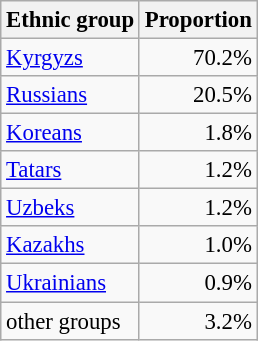<table class="wikitable sortable" border="1" style="text-align:right; font-size:95%;">
<tr>
<th>Ethnic group</th>
<th>Proportion</th>
</tr>
<tr>
<td align="left"><a href='#'>Kyrgyzs</a></td>
<td>70.2%</tr></td>
<td align="left"><a href='#'>Russians</a></td>
<td>20.5%</tr></td>
<td align="left"><a href='#'>Koreans</a></td>
<td>1.8%</tr></td>
<td align="left"><a href='#'>Tatars</a></td>
<td>1.2%</tr></td>
<td align="left"><a href='#'>Uzbeks</a></td>
<td>1.2%</tr></td>
<td align="left"><a href='#'>Kazakhs</a></td>
<td>1.0%</tr></td>
<td align="left"><a href='#'>Ukrainians</a></td>
<td>0.9%</tr></td>
<td align="left">other groups</td>
<td>3.2%</tr></td>
</tr>
</table>
